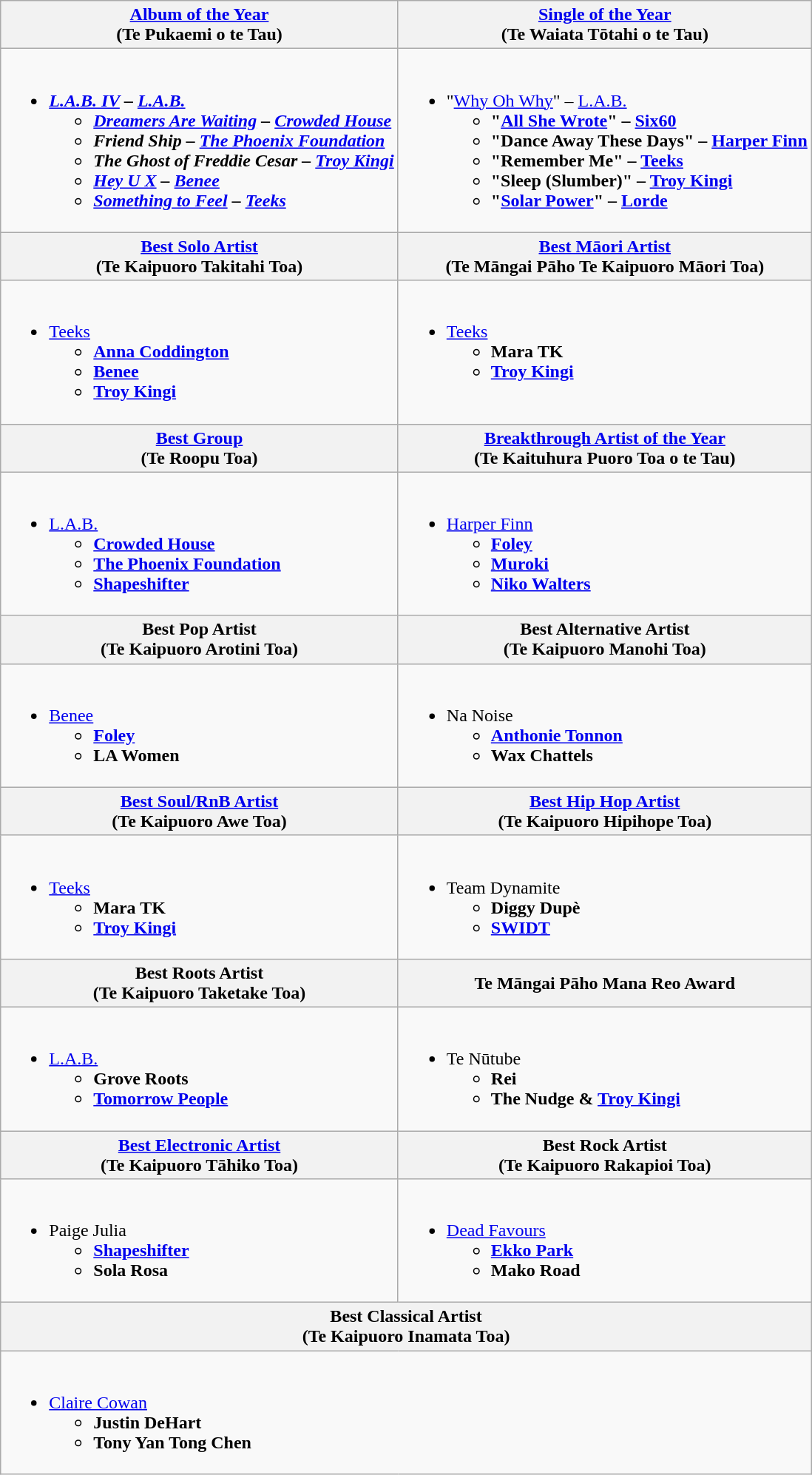<table class=wikitable style="width=100%">
<tr>
<th style="width=50%"><a href='#'>Album of the Year</a><br>(Te Pukaemi o te Tau)</th>
<th style="width=50%"><a href='#'>Single of the Year</a><br>(Te Waiata Tōtahi o te Tau)</th>
</tr>
<tr>
<td valign="top"><br><ul><li><strong><em><a href='#'>L.A.B. IV</a><em> – <a href='#'>L.A.B.</a><strong><ul><li></em><a href='#'>Dreamers Are Waiting</a><em> – <a href='#'>Crowded House</a></li><li></em>Friend Ship<em> – <a href='#'>The Phoenix Foundation</a></li><li></em>The Ghost of Freddie Cesar<em> – <a href='#'>Troy Kingi</a></li><li></em><a href='#'>Hey U X</a><em> – <a href='#'>Benee</a></li><li></em><a href='#'>Something to Feel</a><em> – <a href='#'>Teeks</a></li></ul></li></ul></td>
<td valign="top"><br><ul><li></strong>"<a href='#'>Why Oh Why</a>" – <a href='#'>L.A.B.</a><strong><ul><li>"<a href='#'>All She Wrote</a>" – <a href='#'>Six60</a></li><li>"Dance Away These Days" – <a href='#'>Harper Finn</a></li><li>"Remember Me" – <a href='#'>Teeks</a></li><li>"Sleep (Slumber)" – <a href='#'>Troy Kingi</a></li><li>"<a href='#'>Solar Power</a>" – <a href='#'>Lorde</a></li></ul></li></ul></td>
</tr>
<tr>
<th style="width=50%"><a href='#'>Best Solo Artist</a><br>(Te Kaipuoro Takitahi Toa)</th>
<th style="width=50%"><a href='#'>Best Māori Artist</a><br>(Te Māngai Pāho Te Kaipuoro Māori Toa)</th>
</tr>
<tr>
<td valign="top"><br><ul><li></strong><a href='#'>Teeks</a><strong><ul><li><a href='#'>Anna Coddington</a></li><li><a href='#'>Benee</a></li><li><a href='#'>Troy Kingi</a></li></ul></li></ul></td>
<td valign="top"><br><ul><li></strong><a href='#'>Teeks</a><strong><ul><li>Mara TK</li><li><a href='#'>Troy Kingi</a></li></ul></li></ul></td>
</tr>
<tr>
<th style="width=50%"><a href='#'>Best Group</a><br>(Te Roopu Toa)</th>
<th style="width=50%"><a href='#'>Breakthrough Artist of the Year</a><br>(Te Kaituhura Puoro Toa o te Tau)</th>
</tr>
<tr>
<td valign="top"><br><ul><li></strong><a href='#'>L.A.B.</a><strong><ul><li><a href='#'>Crowded House</a></li><li><a href='#'>The Phoenix Foundation</a></li><li><a href='#'>Shapeshifter</a></li></ul></li></ul></td>
<td valign="top"><br><ul><li></strong><a href='#'>Harper Finn</a><strong><ul><li><a href='#'>Foley</a></li><li><a href='#'>Muroki</a></li><li><a href='#'>Niko Walters</a></li></ul></li></ul></td>
</tr>
<tr>
<th style="width=50%">Best Pop Artist<br>(Te Kaipuoro Arotini Toa)</th>
<th style="width=50%">Best Alternative Artist<br>(Te Kaipuoro Manohi Toa)</th>
</tr>
<tr>
<td valign="top"><br><ul><li></strong><a href='#'>Benee</a><strong><ul><li><a href='#'>Foley</a></li><li>LA Women</li></ul></li></ul></td>
<td valign="top"><br><ul><li></strong>Na Noise<strong><ul><li><a href='#'>Anthonie Tonnon</a></li><li>Wax Chattels</li></ul></li></ul></td>
</tr>
<tr>
<th style="width=50%"><a href='#'>Best Soul/RnB Artist</a><br>(Te Kaipuoro Awe Toa)</th>
<th style="width=50%"><a href='#'>Best Hip Hop Artist</a><br>(Te Kaipuoro Hipihope Toa)</th>
</tr>
<tr>
<td valign="top"><br><ul><li></strong><a href='#'>Teeks</a><strong><ul><li>Mara TK</li><li><a href='#'>Troy Kingi</a></li></ul></li></ul></td>
<td valign="top"><br><ul><li></strong>Team Dynamite<strong><ul><li>Diggy Dupè</li><li><a href='#'>SWIDT</a></li></ul></li></ul></td>
</tr>
<tr>
<th style="width=50%">Best Roots Artist<br>(Te Kaipuoro Taketake Toa)</th>
<th style="width=50%">Te Māngai Pāho Mana Reo Award</th>
</tr>
<tr>
<td valign="top"><br><ul><li></strong><a href='#'>L.A.B.</a><strong><ul><li>Grove Roots</li><li><a href='#'>Tomorrow People</a></li></ul></li></ul></td>
<td valign="top"><br><ul><li></strong>Te Nūtube<strong><ul><li>Rei</li><li>The Nudge & <a href='#'>Troy Kingi</a></li></ul></li></ul></td>
</tr>
<tr>
<th style="width=50%"><a href='#'>Best Electronic Artist</a><br>(Te Kaipuoro Tāhiko Toa)</th>
<th style="width=50%">Best Rock Artist<br>(Te Kaipuoro Rakapioi Toa)</th>
</tr>
<tr>
<td valign="top"><br><ul><li></strong>Paige Julia<strong><ul><li><a href='#'>Shapeshifter</a></li><li>Sola Rosa</li></ul></li></ul></td>
<td valign="top"><br><ul><li></strong><a href='#'>Dead Favours</a><strong><ul><li><a href='#'>Ekko Park</a></li><li>Mako Road</li></ul></li></ul></td>
</tr>
<tr>
<th style="width=50%" colspan="2">Best Classical Artist<br>(Te Kaipuoro Inamata Toa)</th>
</tr>
<tr>
<td valign="top" colspan="2"><br><ul><li></strong><a href='#'>Claire Cowan</a><strong><ul><li>Justin DeHart</li><li>Tony Yan Tong Chen</li></ul></li></ul></td>
</tr>
</table>
